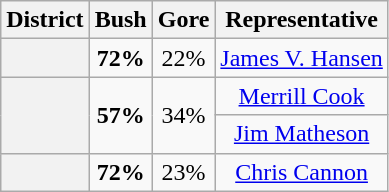<table class=wikitable>
<tr>
<th>District</th>
<th>Bush</th>
<th>Gore</th>
<th>Representative</th>
</tr>
<tr align=center>
<th></th>
<td><strong>72%</strong></td>
<td>22%</td>
<td><a href='#'>James V. Hansen</a></td>
</tr>
<tr align=center>
<th rowspan=2 ></th>
<td rowspan=2><strong>57%</strong></td>
<td rowspan=2>34%</td>
<td><a href='#'>Merrill Cook</a></td>
</tr>
<tr align=center>
<td><a href='#'>Jim Matheson</a></td>
</tr>
<tr align=center>
<th></th>
<td><strong>72%</strong></td>
<td>23%</td>
<td><a href='#'>Chris Cannon</a></td>
</tr>
</table>
